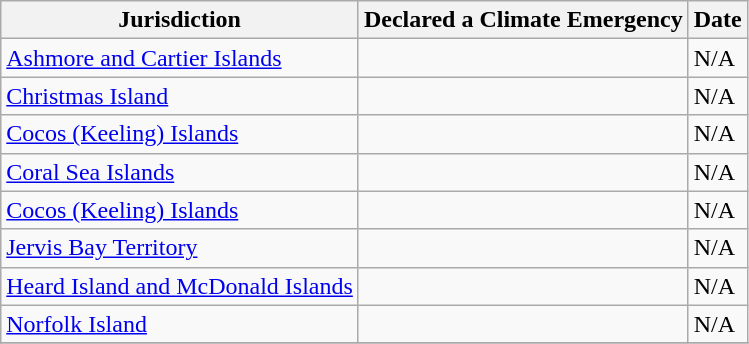<table class="wikitable">
<tr>
<th>Jurisdiction</th>
<th>Declared a Climate Emergency</th>
<th>Date</th>
</tr>
<tr>
<td><a href='#'>Ashmore and Cartier Islands</a></td>
<td></td>
<td>N/A</td>
</tr>
<tr>
<td><a href='#'>Christmas Island</a></td>
<td></td>
<td>N/A</td>
</tr>
<tr>
<td><a href='#'>Cocos (Keeling) Islands</a></td>
<td></td>
<td>N/A</td>
</tr>
<tr>
<td><a href='#'>Coral Sea Islands</a></td>
<td></td>
<td>N/A</td>
</tr>
<tr>
<td><a href='#'>Cocos (Keeling) Islands</a></td>
<td></td>
<td>N/A</td>
</tr>
<tr>
<td><a href='#'>Jervis Bay Territory</a></td>
<td></td>
<td>N/A</td>
</tr>
<tr>
<td><a href='#'>Heard Island and McDonald Islands</a></td>
<td></td>
<td>N/A</td>
</tr>
<tr>
<td><a href='#'>Norfolk Island</a></td>
<td></td>
<td>N/A</td>
</tr>
<tr>
</tr>
</table>
